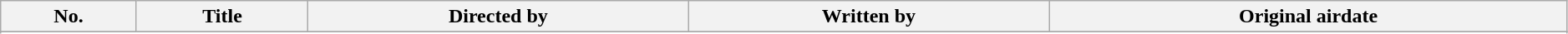<table class="wikitable" style="width: 99%;">
<tr>
<th>No.</th>
<th>Title</th>
<th>Directed by</th>
<th>Written by</th>
<th>Original airdate</th>
</tr>
<tr>
</tr>
<tr>
</tr>
<tr>
</tr>
<tr>
</tr>
<tr>
</tr>
<tr>
</tr>
<tr>
</tr>
<tr>
</tr>
<tr>
</tr>
<tr>
</tr>
<tr>
</tr>
<tr>
</tr>
<tr>
</tr>
<tr>
</tr>
<tr>
</tr>
<tr>
</tr>
<tr>
</tr>
<tr>
</tr>
<tr>
</tr>
<tr>
</tr>
<tr>
</tr>
<tr>
</tr>
<tr>
</tr>
<tr>
</tr>
<tr>
</tr>
<tr>
</tr>
</table>
